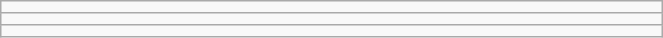<table class="wikitable" style=" text-align:center; font-size:110%;" width="35%">
<tr>
<td></td>
</tr>
<tr>
<td></td>
</tr>
<tr>
<td></td>
</tr>
</table>
